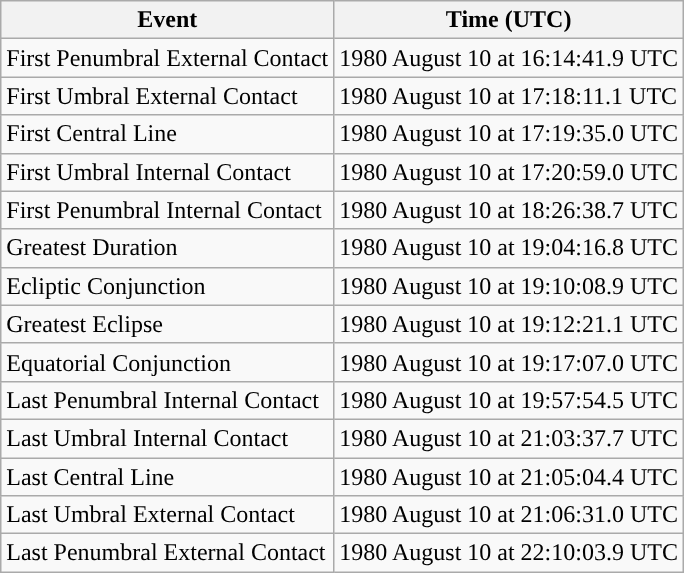<table class="wikitable">
<tr>
<th>Event</th>
<th>Time (UTC)</th>
</tr>
<tr>
<td>First Penumbral External Contact</td>
<td>1980 August 10 at 16:14:41.9 UTC</td>
</tr>
<tr>
<td>First Umbral External Contact</td>
<td>1980 August 10 at 17:18:11.1 UTC</td>
</tr>
<tr>
<td>First Central Line</td>
<td>1980 August 10 at 17:19:35.0 UTC</td>
</tr>
<tr>
<td>First Umbral Internal Contact</td>
<td>1980 August 10 at 17:20:59.0 UTC</td>
</tr>
<tr>
<td>First Penumbral Internal Contact</td>
<td>1980 August 10 at 18:26:38.7 UTC</td>
</tr>
<tr>
<td>Greatest Duration</td>
<td>1980 August 10 at 19:04:16.8 UTC</td>
</tr>
<tr>
<td>Ecliptic Conjunction</td>
<td>1980 August 10 at 19:10:08.9 UTC</td>
</tr>
<tr>
<td>Greatest Eclipse</td>
<td>1980 August 10 at 19:12:21.1 UTC</td>
</tr>
<tr>
<td>Equatorial Conjunction</td>
<td>1980 August 10 at 19:17:07.0 UTC</td>
</tr>
<tr>
<td>Last Penumbral Internal Contact</td>
<td>1980 August 10 at 19:57:54.5 UTC</td>
</tr>
<tr>
<td>Last Umbral Internal Contact</td>
<td>1980 August 10 at 21:03:37.7 UTC</td>
</tr>
<tr>
<td>Last Central Line</td>
<td>1980 August 10 at 21:05:04.4 UTC</td>
</tr>
<tr>
<td>Last Umbral External Contact</td>
<td>1980 August 10 at 21:06:31.0 UTC</td>
</tr>
<tr>
<td>Last Penumbral External Contact</td>
<td>1980 August 10 at 22:10:03.9 UTC</td>
</tr>
</table>
